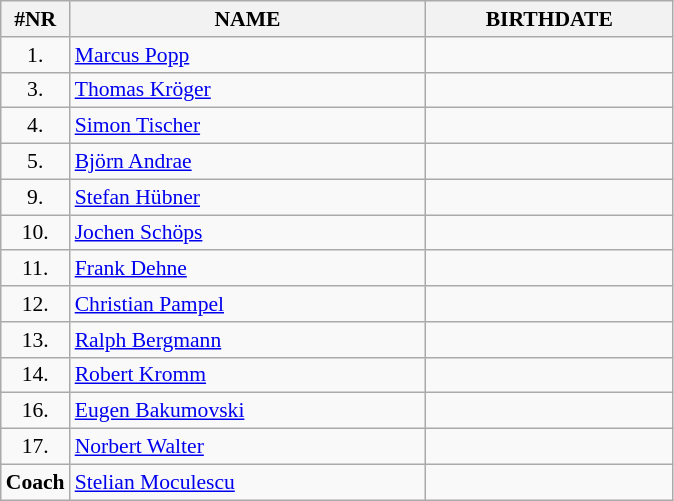<table class="wikitable" style="border-collapse: collapse; font-size: 90%;">
<tr>
<th>#NR</th>
<th align="left" style="width: 16em">NAME</th>
<th align="center" style="width: 11em">BIRTHDATE</th>
</tr>
<tr>
<td align="center">1.</td>
<td><a href='#'>Marcus Popp</a></td>
<td align="center"></td>
</tr>
<tr>
<td align="center">3.</td>
<td><a href='#'>Thomas Kröger</a></td>
<td align="center"></td>
</tr>
<tr>
<td align="center">4.</td>
<td><a href='#'>Simon Tischer</a></td>
<td align="center"></td>
</tr>
<tr>
<td align="center">5.</td>
<td><a href='#'>Björn Andrae</a></td>
<td align="center"></td>
</tr>
<tr>
<td align="center">9.</td>
<td><a href='#'>Stefan Hübner</a></td>
<td align="center"></td>
</tr>
<tr>
<td align="center">10.</td>
<td><a href='#'>Jochen Schöps</a></td>
<td align="center"></td>
</tr>
<tr>
<td align="center">11.</td>
<td><a href='#'>Frank Dehne</a></td>
<td align="center"></td>
</tr>
<tr>
<td align="center">12.</td>
<td><a href='#'>Christian Pampel</a></td>
<td align="center"></td>
</tr>
<tr>
<td align="center">13.</td>
<td><a href='#'>Ralph Bergmann</a></td>
<td align="center"></td>
</tr>
<tr>
<td align="center">14.</td>
<td><a href='#'>Robert Kromm</a></td>
<td align="center"></td>
</tr>
<tr>
<td align="center">16.</td>
<td><a href='#'>Eugen Bakumovski</a></td>
<td align="center"></td>
</tr>
<tr>
<td align="center">17.</td>
<td><a href='#'>Norbert Walter</a></td>
<td align="center"></td>
</tr>
<tr>
<td align="center"><strong>Coach</strong></td>
<td><a href='#'>Stelian Moculescu</a></td>
<td align="center"></td>
</tr>
</table>
